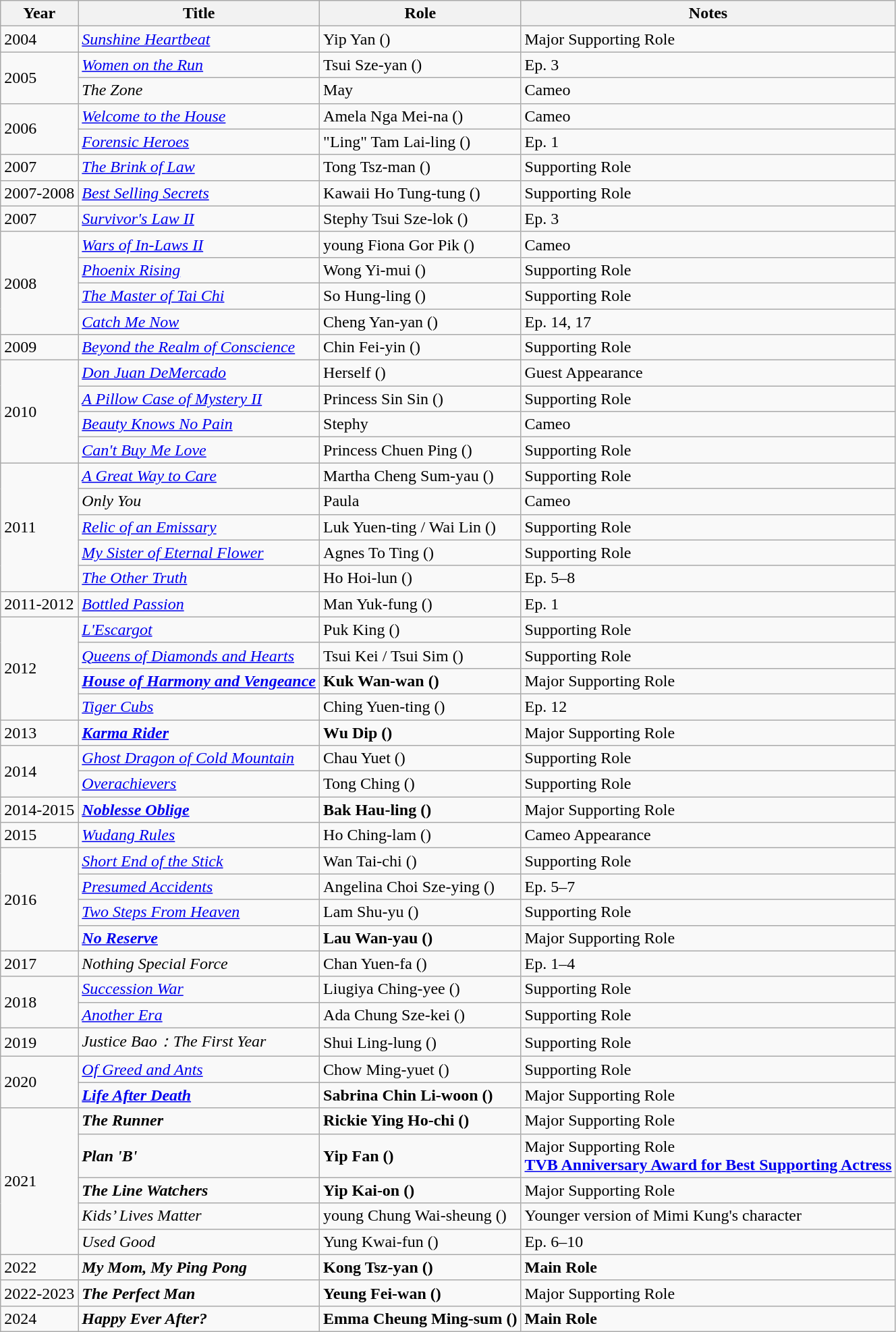<table class="wikitable sortable">
<tr align="center">
<th>Year</th>
<th>Title</th>
<th>Role</th>
<th class="unsortable">Notes</th>
</tr>
<tr>
<td>2004</td>
<td><em><a href='#'>Sunshine Heartbeat</a></em></td>
<td>Yip Yan ()</td>
<td>Major Supporting Role</td>
</tr>
<tr>
<td rowspan=2>2005</td>
<td><em><a href='#'>Women on the Run</a></em></td>
<td>Tsui Sze-yan ()</td>
<td>Ep. 3</td>
</tr>
<tr>
<td><em>The Zone</em></td>
<td>May</td>
<td>Cameo</td>
</tr>
<tr>
<td rowspan=2>2006</td>
<td><em><a href='#'>Welcome to the House</a></em></td>
<td>Amela Nga Mei-na ()</td>
<td>Cameo</td>
</tr>
<tr>
<td><em><a href='#'>Forensic Heroes</a></em></td>
<td>"Ling" Tam Lai-ling ()</td>
<td>Ep. 1</td>
</tr>
<tr>
<td>2007</td>
<td><em><a href='#'>The Brink of Law</a></em></td>
<td>Tong Tsz-man ()</td>
<td>Supporting Role</td>
</tr>
<tr>
<td>2007-2008</td>
<td><em><a href='#'>Best Selling Secrets</a></em></td>
<td>Kawaii Ho Tung-tung ()</td>
<td>Supporting Role</td>
</tr>
<tr>
<td>2007</td>
<td><em><a href='#'>Survivor's Law II</a></em></td>
<td>Stephy Tsui Sze-lok ()</td>
<td>Ep. 3</td>
</tr>
<tr>
<td rowspan=4>2008</td>
<td><em><a href='#'>Wars of In-Laws II</a></em></td>
<td>young Fiona Gor Pik ()</td>
<td>Cameo</td>
</tr>
<tr>
<td><em><a href='#'>Phoenix Rising</a></em></td>
<td>Wong Yi-mui ()</td>
<td>Supporting Role</td>
</tr>
<tr>
<td><em><a href='#'>The Master of Tai Chi</a></em></td>
<td>So Hung-ling ()</td>
<td>Supporting Role</td>
</tr>
<tr>
<td><em><a href='#'>Catch Me Now</a></em></td>
<td>Cheng Yan-yan ()</td>
<td>Ep. 14, 17</td>
</tr>
<tr>
<td>2009</td>
<td><em><a href='#'>Beyond the Realm of Conscience</a></em></td>
<td>Chin Fei-yin ()</td>
<td>Supporting Role</td>
</tr>
<tr>
<td rowspan=4>2010</td>
<td><em><a href='#'>Don Juan DeMercado</a></em></td>
<td>Herself ()</td>
<td>Guest Appearance</td>
</tr>
<tr>
<td><em><a href='#'>A Pillow Case of Mystery II</a></em></td>
<td>Princess Sin Sin ()</td>
<td>Supporting Role</td>
</tr>
<tr>
<td><em><a href='#'>Beauty Knows No Pain</a></em></td>
<td>Stephy</td>
<td>Cameo</td>
</tr>
<tr>
<td><em><a href='#'>Can't Buy Me Love</a></em></td>
<td>Princess Chuen Ping ()</td>
<td>Supporting Role</td>
</tr>
<tr>
<td rowspan=5>2011</td>
<td><em><a href='#'>A Great Way to Care</a></em></td>
<td>Martha Cheng Sum-yau ()</td>
<td>Supporting Role</td>
</tr>
<tr>
<td><em>Only You</em></td>
<td>Paula</td>
<td>Cameo</td>
</tr>
<tr>
<td><em><a href='#'>Relic of an Emissary</a></em></td>
<td>Luk Yuen-ting / Wai Lin ()</td>
<td>Supporting Role</td>
</tr>
<tr>
<td><em><a href='#'>My Sister of Eternal Flower</a></em></td>
<td>Agnes To Ting ()</td>
<td>Supporting Role</td>
</tr>
<tr>
<td><em><a href='#'>The Other Truth</a></em></td>
<td>Ho Hoi-lun ()</td>
<td>Ep. 5–8</td>
</tr>
<tr>
<td>2011-2012</td>
<td><em><a href='#'>Bottled Passion</a></em></td>
<td>Man Yuk-fung ()</td>
<td>Ep. 1</td>
</tr>
<tr>
<td rowspan=4>2012</td>
<td><em><a href='#'>L'Escargot</a></em></td>
<td>Puk King ()</td>
<td>Supporting Role</td>
</tr>
<tr>
<td><em><a href='#'>Queens of Diamonds and Hearts</a></em></td>
<td>Tsui Kei / Tsui Sim ()</td>
<td>Supporting Role</td>
</tr>
<tr>
<td><strong><em><a href='#'>House of Harmony and Vengeance</a></em></strong></td>
<td><strong> Kuk Wan-wan () </strong></td>
<td>Major Supporting Role</td>
</tr>
<tr>
<td><em><a href='#'>Tiger Cubs</a></em></td>
<td>Ching Yuen-ting ()</td>
<td>Ep. 12</td>
</tr>
<tr>
<td>2013</td>
<td><strong><em><a href='#'>Karma Rider</a></em></strong></td>
<td><strong> Wu Dip () </strong></td>
<td>Major Supporting Role</td>
</tr>
<tr>
<td rowspan="2">2014</td>
<td><em><a href='#'>Ghost Dragon of Cold Mountain</a></em></td>
<td>Chau Yuet ()</td>
<td>Supporting Role</td>
</tr>
<tr>
<td><em><a href='#'>Overachievers</a></em></td>
<td>Tong Ching ()</td>
<td>Supporting Role</td>
</tr>
<tr>
<td>2014-2015</td>
<td><strong><em><a href='#'>Noblesse Oblige</a></em></strong></td>
<td><strong> Bak Hau-ling () </strong></td>
<td>Major Supporting Role</td>
</tr>
<tr>
<td>2015</td>
<td><em><a href='#'>Wudang Rules</a></em></td>
<td>Ho Ching-lam ()</td>
<td>Cameo Appearance</td>
</tr>
<tr>
<td rowspan=4>2016</td>
<td><em><a href='#'>Short End of the Stick</a></em></td>
<td>Wan Tai-chi ()</td>
<td>Supporting Role</td>
</tr>
<tr>
<td><em><a href='#'>Presumed Accidents</a></em></td>
<td>Angelina Choi Sze-ying ()</td>
<td>Ep. 5–7</td>
</tr>
<tr>
<td><em><a href='#'>Two Steps From Heaven</a></em></td>
<td>Lam Shu-yu ()</td>
<td>Supporting Role</td>
</tr>
<tr>
<td><strong><em><a href='#'>No Reserve</a></em></strong></td>
<td><strong> Lau Wan-yau () </strong></td>
<td>Major Supporting Role</td>
</tr>
<tr>
<td>2017</td>
<td><em>Nothing Special Force</em></td>
<td>Chan Yuen-fa  ()</td>
<td>Ep. 1–4</td>
</tr>
<tr>
<td rowspan=2>2018</td>
<td><em><a href='#'>Succession War</a></em></td>
<td>Liugiya Ching-yee ()</td>
<td>Supporting Role</td>
</tr>
<tr>
<td><em><a href='#'>Another Era</a></em></td>
<td>Ada Chung Sze-kei ()</td>
<td>Supporting Role</td>
</tr>
<tr>
<td>2019</td>
<td><em>Justice Bao：The First Year</em></td>
<td>Shui Ling-lung ()</td>
<td>Supporting Role</td>
</tr>
<tr>
<td rowspan=2>2020</td>
<td><em><a href='#'>Of Greed and Ants</a></em></td>
<td>Chow Ming-yuet ()</td>
<td>Supporting Role</td>
</tr>
<tr>
<td><strong><em><a href='#'>Life After Death</a></em></strong></td>
<td><strong> Sabrina Chin Li-woon () </strong></td>
<td>Major Supporting Role</td>
</tr>
<tr>
<td rowspan=5>2021</td>
<td><strong><em> The Runner </em></strong></td>
<td><strong> Rickie Ying Ho-chi () </strong></td>
<td>Major Supporting Role</td>
</tr>
<tr>
<td><strong><em> Plan 'B' </em></strong></td>
<td><strong> Yip Fan () </strong></td>
<td>Major Supporting Role <br> <strong> <a href='#'>TVB Anniversary Award for Best Supporting Actress</a> </strong></td>
</tr>
<tr>
<td><strong><em>The Line Watchers</em></strong></td>
<td><strong> Yip Kai-on () </strong></td>
<td>Major Supporting Role</td>
</tr>
<tr>
<td><em>Kids’ Lives Matter</em></td>
<td>young Chung Wai-sheung ()</td>
<td>Younger version of Mimi Kung's character</td>
</tr>
<tr>
<td><em>Used Good</em></td>
<td>Yung Kwai-fun ()</td>
<td>Ep. 6–10</td>
</tr>
<tr>
<td>2022</td>
<td><strong><em>My Mom, My Ping Pong</em></strong></td>
<td><strong> Kong Tsz-yan () </strong></td>
<td><strong>Main Role</strong></td>
</tr>
<tr>
<td>2022-2023</td>
<td><strong><em>The Perfect Man</em></strong></td>
<td><strong>Yeung Fei-wan () </strong></td>
<td>Major Supporting Role</td>
</tr>
<tr>
<td>2024</td>
<td><strong><em>Happy Ever After?</em></strong></td>
<td><strong>Emma Cheung Ming-sum () </strong></td>
<td><strong>Main Role</strong></td>
</tr>
</table>
